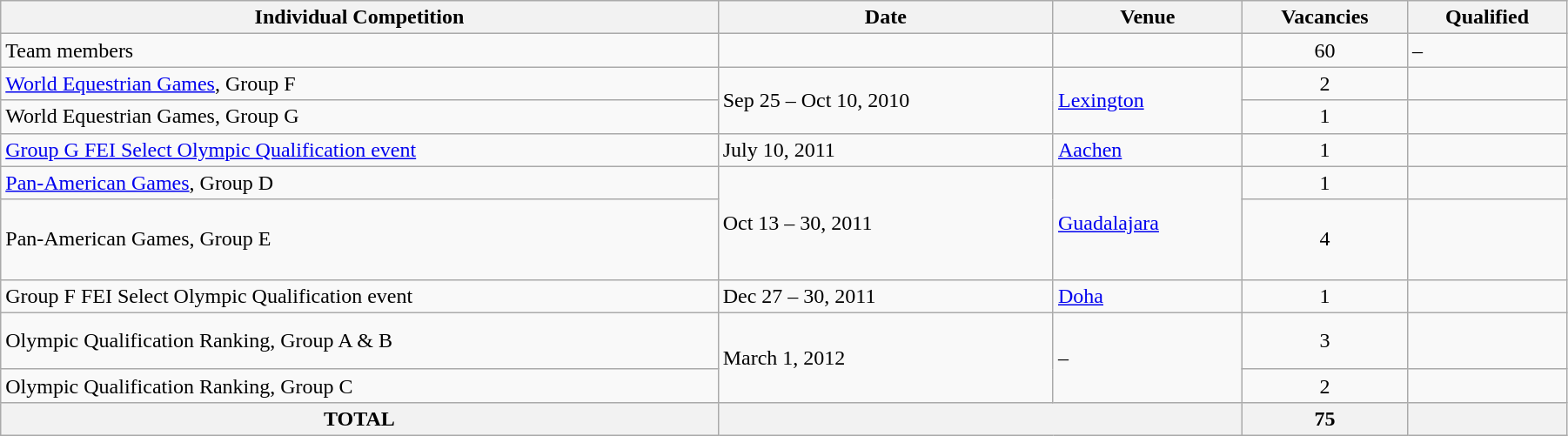<table class="wikitable"  width=95%>
<tr>
<th scope="col">Individual Competition</th>
<th>Date</th>
<th>Venue</th>
<th>Vacancies</th>
<th>Qualified</th>
</tr>
<tr>
<td>Team members</td>
<td></td>
<td></td>
<td align="center">60</td>
<td>–</td>
</tr>
<tr>
<td><a href='#'>World Equestrian Games</a>, Group F</td>
<td rowspan ="2">Sep 25 – Oct 10, 2010</td>
<td rowspan ="2"> <a href='#'>Lexington</a></td>
<td align="center">2</td>
<td> <br> </td>
</tr>
<tr>
<td>World Equestrian Games, Group G</td>
<td align="center">1</td>
<td></td>
</tr>
<tr>
<td><a href='#'>Group G FEI Select Olympic Qualification event</a></td>
<td>July 10, 2011</td>
<td> <a href='#'>Aachen</a></td>
<td align="center">1</td>
<td></td>
</tr>
<tr>
<td><a href='#'>Pan-American Games</a>, Group D</td>
<td rowspan ="2">Oct 13 – 30, 2011</td>
<td rowspan ="2"> <a href='#'>Guadalajara</a></td>
<td align="center">1</td>
<td></td>
</tr>
<tr>
<td>Pan-American Games, Group E</td>
<td align="center">4</td>
<td><br><br><br></td>
</tr>
<tr>
<td>Group F FEI Select Olympic Qualification event</td>
<td>Dec 27 – 30, 2011</td>
<td> <a href='#'>Doha</a></td>
<td align="center">1</td>
<td></td>
</tr>
<tr>
<td>Olympic Qualification Ranking, Group A & B</td>
<td rowspan ="2">March 1, 2012</td>
<td rowspan ="2">–</td>
<td align="center">3</td>
<td><br><br></td>
</tr>
<tr>
<td>Olympic Qualification Ranking, Group C</td>
<td align="center">2</td>
<td><br></td>
</tr>
<tr>
<th>TOTAL</th>
<th colspan="2"></th>
<th>75</th>
<th></th>
</tr>
</table>
